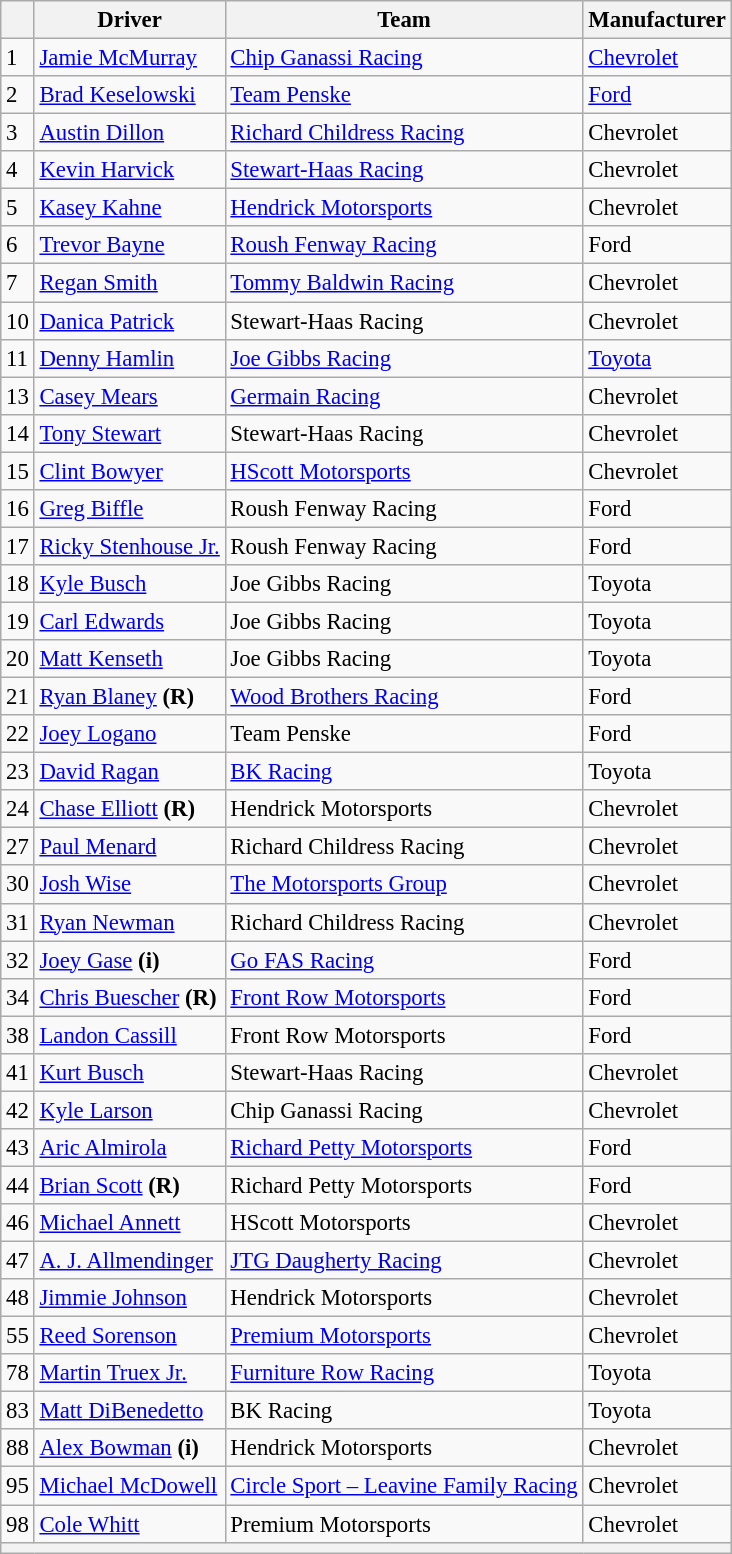<table class="wikitable" style="font-size:95%">
<tr>
<th></th>
<th>Driver</th>
<th>Team</th>
<th>Manufacturer</th>
</tr>
<tr>
<td>1</td>
<td><a href='#'>Jamie McMurray</a></td>
<td><a href='#'>Chip Ganassi Racing</a></td>
<td><a href='#'>Chevrolet</a></td>
</tr>
<tr>
<td>2</td>
<td><a href='#'>Brad Keselowski</a></td>
<td><a href='#'>Team Penske</a></td>
<td><a href='#'>Ford</a></td>
</tr>
<tr>
<td>3</td>
<td><a href='#'>Austin Dillon</a></td>
<td><a href='#'>Richard Childress Racing</a></td>
<td>Chevrolet</td>
</tr>
<tr>
<td>4</td>
<td><a href='#'>Kevin Harvick</a></td>
<td><a href='#'>Stewart-Haas Racing</a></td>
<td>Chevrolet</td>
</tr>
<tr>
<td>5</td>
<td><a href='#'>Kasey Kahne</a></td>
<td><a href='#'>Hendrick Motorsports</a></td>
<td>Chevrolet</td>
</tr>
<tr>
<td>6</td>
<td><a href='#'>Trevor Bayne</a></td>
<td><a href='#'>Roush Fenway Racing</a></td>
<td>Ford</td>
</tr>
<tr>
<td>7</td>
<td><a href='#'>Regan Smith</a></td>
<td><a href='#'>Tommy Baldwin Racing</a></td>
<td>Chevrolet</td>
</tr>
<tr>
<td>10</td>
<td><a href='#'>Danica Patrick</a></td>
<td>Stewart-Haas Racing</td>
<td>Chevrolet</td>
</tr>
<tr>
<td>11</td>
<td><a href='#'>Denny Hamlin</a></td>
<td><a href='#'>Joe Gibbs Racing</a></td>
<td><a href='#'>Toyota</a></td>
</tr>
<tr>
<td>13</td>
<td><a href='#'>Casey Mears</a></td>
<td><a href='#'>Germain Racing</a></td>
<td>Chevrolet</td>
</tr>
<tr>
<td>14</td>
<td><a href='#'>Tony Stewart</a></td>
<td>Stewart-Haas Racing</td>
<td>Chevrolet</td>
</tr>
<tr>
<td>15</td>
<td><a href='#'>Clint Bowyer</a></td>
<td><a href='#'>HScott Motorsports</a></td>
<td>Chevrolet</td>
</tr>
<tr>
<td>16</td>
<td><a href='#'>Greg Biffle</a></td>
<td>Roush Fenway Racing</td>
<td>Ford</td>
</tr>
<tr>
<td>17</td>
<td><a href='#'>Ricky Stenhouse Jr.</a></td>
<td>Roush Fenway Racing</td>
<td>Ford</td>
</tr>
<tr>
<td>18</td>
<td><a href='#'>Kyle Busch</a></td>
<td>Joe Gibbs Racing</td>
<td>Toyota</td>
</tr>
<tr>
<td>19</td>
<td><a href='#'>Carl Edwards</a></td>
<td>Joe Gibbs Racing</td>
<td>Toyota</td>
</tr>
<tr>
<td>20</td>
<td><a href='#'>Matt Kenseth</a></td>
<td>Joe Gibbs Racing</td>
<td>Toyota</td>
</tr>
<tr>
<td>21</td>
<td><a href='#'>Ryan Blaney</a> <strong>(R)</strong></td>
<td><a href='#'>Wood Brothers Racing</a></td>
<td>Ford</td>
</tr>
<tr>
<td>22</td>
<td><a href='#'>Joey Logano</a></td>
<td>Team Penske</td>
<td>Ford</td>
</tr>
<tr>
<td>23</td>
<td><a href='#'>David Ragan</a></td>
<td><a href='#'>BK Racing</a></td>
<td>Toyota</td>
</tr>
<tr>
<td>24</td>
<td><a href='#'>Chase Elliott</a> <strong>(R)</strong></td>
<td>Hendrick Motorsports</td>
<td>Chevrolet</td>
</tr>
<tr>
<td>27</td>
<td><a href='#'>Paul Menard</a></td>
<td>Richard Childress Racing</td>
<td>Chevrolet</td>
</tr>
<tr>
<td>30</td>
<td><a href='#'>Josh Wise</a></td>
<td><a href='#'>The Motorsports Group</a></td>
<td>Chevrolet</td>
</tr>
<tr>
<td>31</td>
<td><a href='#'>Ryan Newman</a></td>
<td>Richard Childress Racing</td>
<td>Chevrolet</td>
</tr>
<tr>
<td>32</td>
<td><a href='#'>Joey Gase</a> <strong>(i)</strong></td>
<td><a href='#'>Go FAS Racing</a></td>
<td>Ford</td>
</tr>
<tr>
<td>34</td>
<td><a href='#'>Chris Buescher</a> <strong>(R)</strong></td>
<td><a href='#'>Front Row Motorsports</a></td>
<td>Ford</td>
</tr>
<tr>
<td>38</td>
<td><a href='#'>Landon Cassill</a></td>
<td>Front Row Motorsports</td>
<td>Ford</td>
</tr>
<tr>
<td>41</td>
<td><a href='#'>Kurt Busch</a></td>
<td>Stewart-Haas Racing</td>
<td>Chevrolet</td>
</tr>
<tr>
<td>42</td>
<td><a href='#'>Kyle Larson</a></td>
<td>Chip Ganassi Racing</td>
<td>Chevrolet</td>
</tr>
<tr>
<td>43</td>
<td><a href='#'>Aric Almirola</a></td>
<td><a href='#'>Richard Petty Motorsports</a></td>
<td>Ford</td>
</tr>
<tr>
<td>44</td>
<td><a href='#'>Brian Scott</a> <strong>(R)</strong></td>
<td>Richard Petty Motorsports</td>
<td>Ford</td>
</tr>
<tr>
<td>46</td>
<td><a href='#'>Michael Annett</a></td>
<td>HScott Motorsports</td>
<td>Chevrolet</td>
</tr>
<tr>
<td>47</td>
<td><a href='#'>A. J. Allmendinger</a></td>
<td><a href='#'>JTG Daugherty Racing</a></td>
<td>Chevrolet</td>
</tr>
<tr>
<td>48</td>
<td><a href='#'>Jimmie Johnson</a></td>
<td>Hendrick Motorsports</td>
<td>Chevrolet</td>
</tr>
<tr>
<td>55</td>
<td><a href='#'>Reed Sorenson</a></td>
<td><a href='#'>Premium Motorsports</a></td>
<td>Chevrolet</td>
</tr>
<tr>
<td>78</td>
<td><a href='#'>Martin Truex Jr.</a></td>
<td><a href='#'>Furniture Row Racing</a></td>
<td>Toyota</td>
</tr>
<tr>
<td>83</td>
<td><a href='#'>Matt DiBenedetto</a></td>
<td>BK Racing</td>
<td>Toyota</td>
</tr>
<tr>
<td>88</td>
<td><a href='#'>Alex Bowman</a> <strong>(i)</strong></td>
<td>Hendrick Motorsports</td>
<td>Chevrolet</td>
</tr>
<tr>
<td>95</td>
<td><a href='#'>Michael McDowell</a></td>
<td><a href='#'>Circle Sport – Leavine Family Racing</a></td>
<td>Chevrolet</td>
</tr>
<tr>
<td>98</td>
<td><a href='#'>Cole Whitt</a></td>
<td>Premium Motorsports</td>
<td>Chevrolet</td>
</tr>
<tr>
<th colspan="4"></th>
</tr>
</table>
